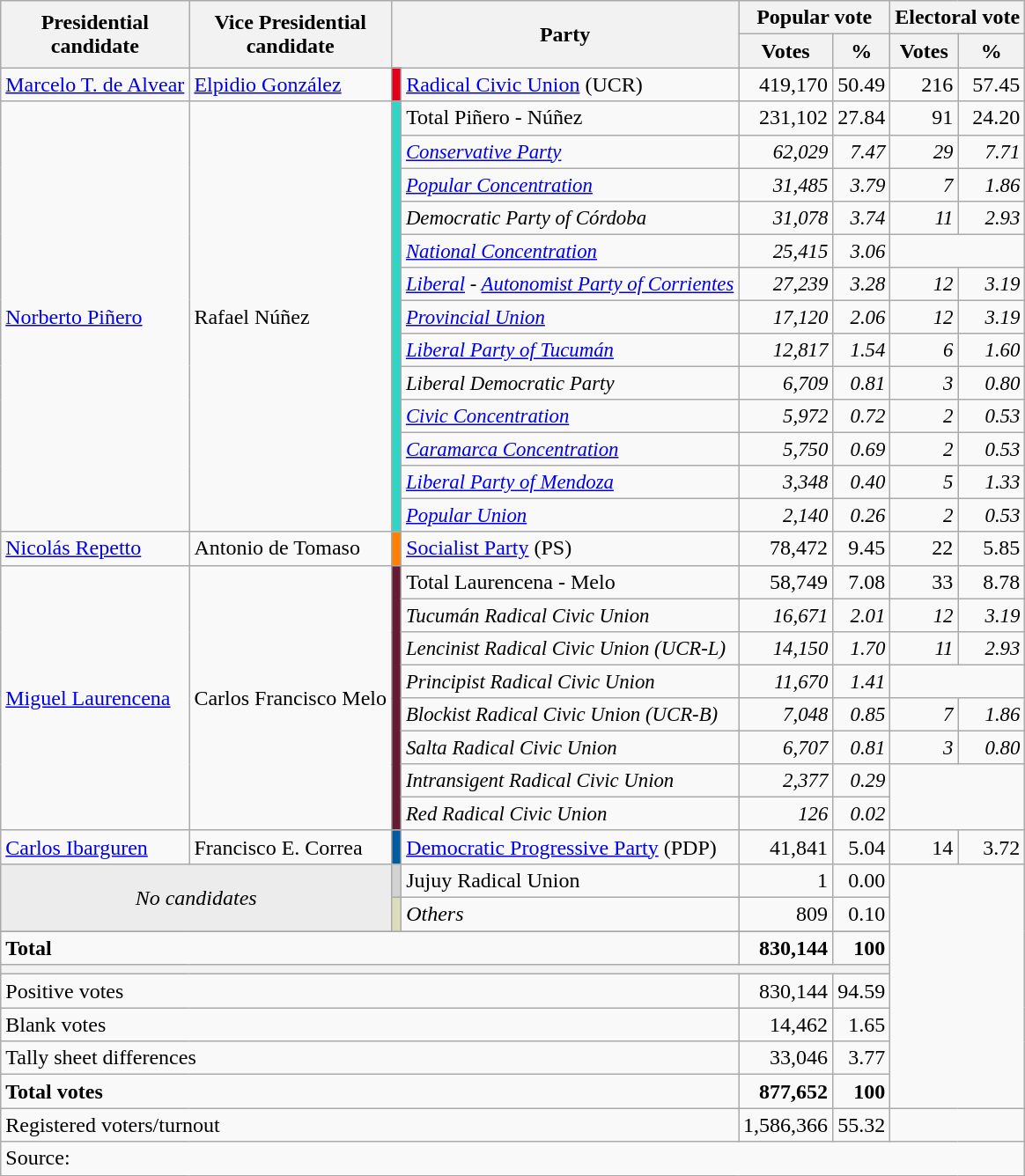<table class="wikitable" style="text-align:right;">
<tr>
<th rowspan=2>Presidential<br>candidate</th>
<th rowspan=2>Vice Presidential<br>candidate</th>
<th rowspan=2 colspan=2>Party</th>
<th colspan=2>Popular vote</th>
<th colspan=2>Electoral vote</th>
</tr>
<tr>
<th>Votes</th>
<th>%</th>
<th>Votes</th>
<th>%</th>
</tr>
<tr>
<td align=left><a href='#'>Marcelo T. de Alvear</a></td>
<td align=left><a href='#'>Elpidio González</a></td>
<td bgcolor=#E10019></td>
<td align=left><a href='#'>Radical Civic Union</a> (UCR)</td>
<td>419,170</td>
<td>50.49</td>
<td>216</td>
<td>57.45</td>
</tr>
<tr>
<td align=left rowspan=13><a href='#'>Norberto Piñero</a></td>
<td align=left rowspan=13>Rafael Núñez</td>
<td bgcolor=#30D5C8 rowspan=13></td>
<td align=left>Total Piñero - Núñez</td>
<td>231,102</td>
<td>27.84</td>
<td>91</td>
<td>24.20</td>
</tr>
<tr style="font-size: 95%; font-style: italic">
<td align=left><span><a href='#'>Conservative Party</a></span></td>
<td>62,029</td>
<td>7.47</td>
<td>29</td>
<td>7.71</td>
</tr>
<tr style="font-size: 95%; font-style: italic">
<td align=left><span><a href='#'>Popular Concentration</a></span></td>
<td>31,485</td>
<td>3.79</td>
<td>7</td>
<td>1.86</td>
</tr>
<tr style="font-size: 95%; font-style: italic">
<td align=left><span>Democratic Party of Córdoba</span></td>
<td>31,078</td>
<td>3.74</td>
<td>11</td>
<td>2.93</td>
</tr>
<tr style="font-size: 95%; font-style: italic">
<td align=left><span><a href='#'>National Concentration</a></span></td>
<td>25,415</td>
<td>3.06</td>
<td colspan=2></td>
</tr>
<tr style="font-size: 95%; font-style: italic">
<td align=left><span><a href='#'>Liberal</a> - <a href='#'>Autonomist Party of Corrientes</a></span></td>
<td>27,239</td>
<td>3.28</td>
<td>12</td>
<td>3.19</td>
</tr>
<tr style="font-size: 95%; font-style: italic">
<td align=left><span><a href='#'>Provincial Union</a></span></td>
<td>17,120</td>
<td>2.06</td>
<td>12</td>
<td>3.19</td>
</tr>
<tr style="font-size: 95%; font-style: italic">
<td align=left><span><a href='#'>Liberal Party of Tucumán</a></span></td>
<td>12,817</td>
<td>1.54</td>
<td>6</td>
<td>1.60</td>
</tr>
<tr style="font-size: 95%; font-style: italic">
<td align=left><span>Liberal Democratic Party</span></td>
<td>6,709</td>
<td>0.81</td>
<td>3</td>
<td>0.80</td>
</tr>
<tr style="font-size: 95%; font-style: italic">
<td align=left><span><a href='#'>Civic Concentration</a></span></td>
<td>5,972</td>
<td>0.72</td>
<td>2</td>
<td>0.53</td>
</tr>
<tr style="font-size: 95%; font-style: italic">
<td align=left><span><a href='#'>Caramarca Concentration</a></span></td>
<td>5,750</td>
<td>0.69</td>
<td>2</td>
<td>0.53</td>
</tr>
<tr style="font-size: 95%; font-style: italic">
<td align=left><span><a href='#'>Liberal Party of Mendoza</a></span></td>
<td>3,348</td>
<td>0.40</td>
<td>5</td>
<td>1.33</td>
</tr>
<tr style="font-size: 95%; font-style: italic">
<td align=left><span><a href='#'>Popular Union</a></span></td>
<td>2,140</td>
<td>0.26</td>
<td>2</td>
<td>0.53</td>
</tr>
<tr>
<td align=left><a href='#'>Nicolás Repetto</a></td>
<td align=left>Antonio de Tomaso</td>
<td bgcolor=#FF8000></td>
<td align=left><a href='#'>Socialist Party</a> (PS)</td>
<td>78,472</td>
<td>9.45</td>
<td>22</td>
<td>5.85</td>
</tr>
<tr>
<td align=left rowspan=8><a href='#'>Miguel Laurencena</a></td>
<td align=left rowspan=8>Carlos Francisco Melo</td>
<td bgcolor=#641C34 rowspan=8></td>
<td align=left>Total Laurencena - Melo</td>
<td>58,749</td>
<td>7.08</td>
<td>33</td>
<td>8.78</td>
</tr>
<tr style="font-size: 95%; font-style: italic">
<td align=left><span>Tucumán Radical Civic Union</span></td>
<td>16,671</td>
<td>2.01</td>
<td>12</td>
<td>3.19</td>
</tr>
<tr style="font-size: 95%; font-style: italic">
<td align=left><span>Lencinist Radical Civic Union (UCR-L)</span></td>
<td>14,150</td>
<td>1.70</td>
<td>11</td>
<td>2.93</td>
</tr>
<tr style="font-size: 95%; font-style: italic">
<td align=left><span>Principist Radical Civic Union</span></td>
<td>11,670</td>
<td>1.41</td>
<td colspan=2></td>
</tr>
<tr style="font-size: 95%; font-style: italic">
<td align=left><span>Blockist Radical Civic Union (UCR-B)</span></td>
<td>7,048</td>
<td>0.85</td>
<td>7</td>
<td>1.86</td>
</tr>
<tr style="font-size: 95%; font-style: italic">
<td align=left><span>Salta Radical Civic Union</span></td>
<td>6,707</td>
<td>0.81</td>
<td>3</td>
<td>0.80</td>
</tr>
<tr style="font-size: 95%; font-style: italic">
<td align=left><span>Intransigent Radical Civic Union</span></td>
<td>2,377</td>
<td>0.29</td>
<td colspan=2 rowspan=2></td>
</tr>
<tr style="font-size: 95%; font-style: italic">
<td align=left><span>Red Radical Civic Union</span></td>
<td>126</td>
<td>0.02</td>
</tr>
<tr>
<td align=left><a href='#'>Carlos Ibarguren</a></td>
<td align=left>Francisco E. Correa</td>
<td bgcolor=#005C9E></td>
<td align=left><a href='#'>Democratic Progressive Party</a> (PDP)</td>
<td>41,841</td>
<td>5.04</td>
<td>14</td>
<td>3.72</td>
</tr>
<tr>
<td colspan=2 rowspan=2 bgcolor=ECECEC align=center><em>No candidates</em></td>
<td bgcolor=lightgrey></td>
<td align=left>Jujuy Radical Union</td>
<td>1</td>
<td>0.00</td>
<td colspan=2 rowspan=9></td>
</tr>
<tr>
<td bgcolor=#DDDDBB></td>
<td align=left><em>Others</em></td>
<td>809</td>
<td>0.10</td>
</tr>
<tr>
</tr>
<tr style="font-weight:bold">
<td colspan=4 align=left>Total</td>
<td>830,144</td>
<td>100</td>
</tr>
<tr>
<th colspan=6></th>
</tr>
<tr>
<td colspan=4 align=left>Positive votes</td>
<td>830,144</td>
<td>94.59</td>
</tr>
<tr>
<td colspan=4 align=left>Blank votes</td>
<td>14,462</td>
<td>1.65</td>
</tr>
<tr>
<td colspan=4 align=left>Tally sheet differences</td>
<td>33,046</td>
<td>3.77</td>
</tr>
<tr style="font-weight:bold">
<td colspan=4 align=left>Total votes</td>
<td>877,652</td>
<td>100</td>
</tr>
<tr>
<td colspan=4 align=left>Registered voters/turnout</td>
<td>1,586,366</td>
<td>55.32</td>
</tr>
<tr>
<td colspan=8 align=left>Source:</td>
</tr>
</table>
